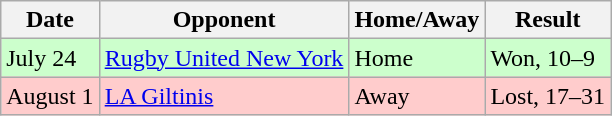<table class="wikitable">
<tr>
<th>Date</th>
<th>Opponent</th>
<th>Home/Away</th>
<th>Result</th>
</tr>
<tr style="background:#cfc;">
<td>July 24</td>
<td><a href='#'>Rugby United New York</a></td>
<td>Home</td>
<td>Won, 10–9</td>
</tr>
<tr style="background:#fcc;">
<td>August 1</td>
<td><a href='#'>LA Giltinis</a></td>
<td>Away</td>
<td>Lost, 17–31</td>
</tr>
</table>
